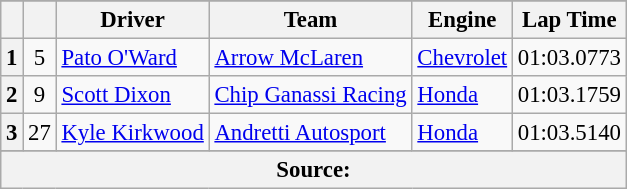<table class="wikitable" style="font-size:95%;">
<tr>
</tr>
<tr>
<th></th>
<th></th>
<th>Driver</th>
<th>Team</th>
<th>Engine</th>
<th>Lap Time</th>
</tr>
<tr>
<th>1</th>
<td align="center">5</td>
<td> <a href='#'>Pato O'Ward</a> <strong></strong></td>
<td><a href='#'>Arrow McLaren</a></td>
<td><a href='#'>Chevrolet</a></td>
<td>01:03.0773</td>
</tr>
<tr>
<th>2</th>
<td align="center">9</td>
<td> <a href='#'>Scott Dixon</a> <strong></strong></td>
<td><a href='#'>Chip Ganassi Racing</a></td>
<td><a href='#'>Honda</a></td>
<td>01:03.1759</td>
</tr>
<tr>
<th>3</th>
<td align="center">27</td>
<td> <a href='#'>Kyle Kirkwood</a></td>
<td><a href='#'>Andretti Autosport</a></td>
<td><a href='#'>Honda</a></td>
<td>01:03.5140</td>
</tr>
<tr>
</tr>
<tr class="sortbottom">
<th colspan="6">Source:</th>
</tr>
</table>
